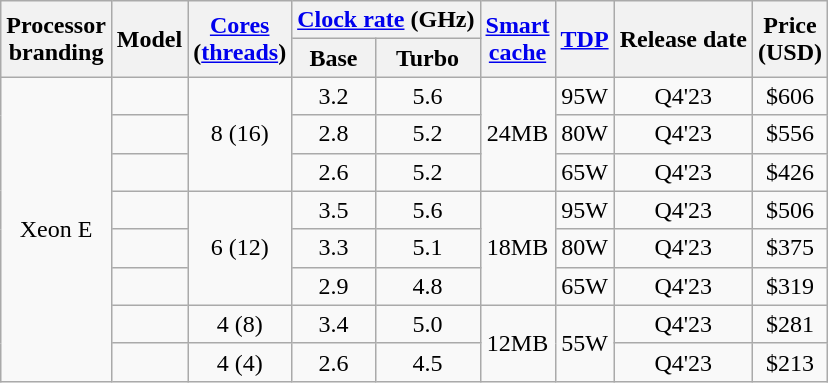<table class="wikitable sortable" style="text-align: center;">
<tr>
<th rowspan="2">Processor<br>branding</th>
<th rowspan="2">Model</th>
<th rowspan="2"><a href='#'>Cores</a> <br> (<a href='#'>threads</a>)</th>
<th colspan="2"><a href='#'>Clock rate</a> (GHz)</th>
<th rowspan="2"><a href='#'>Smart<br>cache</a></th>
<th rowspan="2"><a href='#'>TDP</a></th>
<th rowspan="2">Release date</th>
<th rowspan="2">Price<br>(USD)</th>
</tr>
<tr>
<th>Base</th>
<th>Turbo</th>
</tr>
<tr>
<td rowspan="8">Xeon E</td>
<td></td>
<td rowspan="3">8 (16)</td>
<td>3.2</td>
<td>5.6</td>
<td rowspan="3">24MB</td>
<td>95W</td>
<td>Q4'23</td>
<td>$606</td>
</tr>
<tr>
<td></td>
<td>2.8</td>
<td>5.2</td>
<td>80W</td>
<td>Q4'23</td>
<td>$556</td>
</tr>
<tr>
<td></td>
<td>2.6</td>
<td>5.2</td>
<td>65W</td>
<td>Q4'23</td>
<td>$426</td>
</tr>
<tr>
<td></td>
<td rowspan="3">6 (12)</td>
<td>3.5</td>
<td>5.6</td>
<td rowspan="3">18MB</td>
<td>95W</td>
<td>Q4'23</td>
<td>$506</td>
</tr>
<tr>
<td></td>
<td>3.3</td>
<td>5.1</td>
<td>80W</td>
<td>Q4'23</td>
<td>$375</td>
</tr>
<tr>
<td></td>
<td>2.9</td>
<td>4.8</td>
<td>65W</td>
<td>Q4'23</td>
<td>$319</td>
</tr>
<tr>
<td></td>
<td>4 (8)</td>
<td>3.4</td>
<td>5.0</td>
<td rowspan="2">12MB</td>
<td rowspan="2">55W</td>
<td>Q4'23</td>
<td>$281</td>
</tr>
<tr>
<td></td>
<td>4 (4)</td>
<td>2.6</td>
<td>4.5</td>
<td>Q4'23</td>
<td>$213</td>
</tr>
</table>
